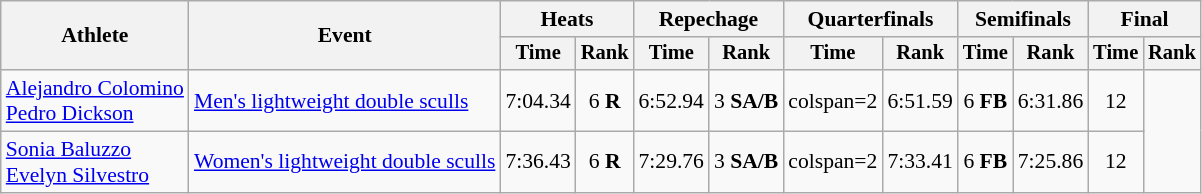<table class=wikitable style=font-size:90%;text-align:center>
<tr>
<th rowspan=2>Athlete</th>
<th rowspan=2>Event</th>
<th colspan=2>Heats</th>
<th colspan=2>Repechage</th>
<th colspan=2>Quarterfinals</th>
<th colspan=2>Semifinals</th>
<th colspan=2>Final</th>
</tr>
<tr style=font-size:95%>
<th>Time</th>
<th>Rank</th>
<th>Time</th>
<th>Rank</th>
<th>Time</th>
<th>Rank</th>
<th>Time</th>
<th>Rank</th>
<th>Time</th>
<th>Rank</th>
</tr>
<tr>
<td align=left><a href='#'>Alejandro Colomino</a><br><a href='#'>Pedro Dickson</a></td>
<td align=left><a href='#'>Men's lightweight double sculls</a></td>
<td>7:04.34</td>
<td>6 <strong>R</strong></td>
<td>6:52.94</td>
<td>3 <strong>SA/B</strong></td>
<td>colspan=2 </td>
<td>6:51.59</td>
<td>6 <strong>FB</strong></td>
<td>6:31.86</td>
<td>12</td>
</tr>
<tr>
<td align=left><a href='#'>Sonia Baluzzo</a><br><a href='#'>Evelyn Silvestro</a></td>
<td align=left><a href='#'>Women's lightweight double sculls</a></td>
<td>7:36.43</td>
<td>6 <strong>R</strong></td>
<td>7:29.76</td>
<td>3 <strong>SA/B</strong></td>
<td>colspan=2 </td>
<td>7:33.41</td>
<td>6 <strong>FB</strong></td>
<td>7:25.86</td>
<td>12</td>
</tr>
</table>
